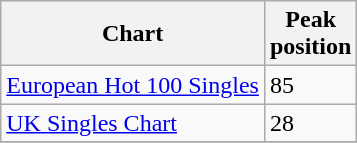<table class="wikitable">
<tr>
<th>Chart</th>
<th>Peak<br>position</th>
</tr>
<tr>
<td><a href='#'>European Hot 100 Singles</a></td>
<td>85</td>
</tr>
<tr>
<td><a href='#'>UK Singles Chart</a></td>
<td>28</td>
</tr>
<tr>
</tr>
</table>
